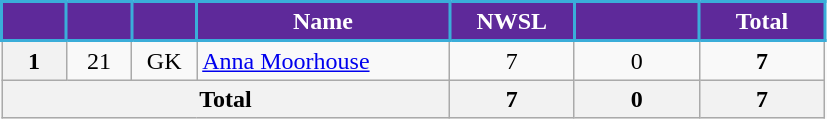<table class="wikitable" style="text-align:center;">
<tr>
<th style="background:#5E299A; color:white; border:2px solid #3aadd9; width:35px;"></th>
<th style="background:#5E299A; color:white; border:2px solid #3aadd9; width:35px;"></th>
<th style="background:#5E299A; color:white; border:2px solid #3aadd9; width:35px;"></th>
<th style="background:#5E299A; color:white; border:2px solid #3aadd9; width:160px;">Name</th>
<th style="background:#5E299A; color:white; border:2px solid #3aadd9; width:75px;">NWSL</th>
<th style="background:#5E299A; color:white; border:2px solid #3aadd9; width:75px;"></th>
<th style="background:#5E299A; color:white; border:2px solid #3aadd9; width:75px;">Total</th>
</tr>
<tr>
<th>1</th>
<td>21</td>
<td>GK</td>
<td align="left"> <a href='#'>Anna Moorhouse</a></td>
<td>7</td>
<td>0</td>
<td><strong>7</strong></td>
</tr>
<tr>
<th colspan="4">Total</th>
<th>7</th>
<th>0</th>
<th>7</th>
</tr>
</table>
